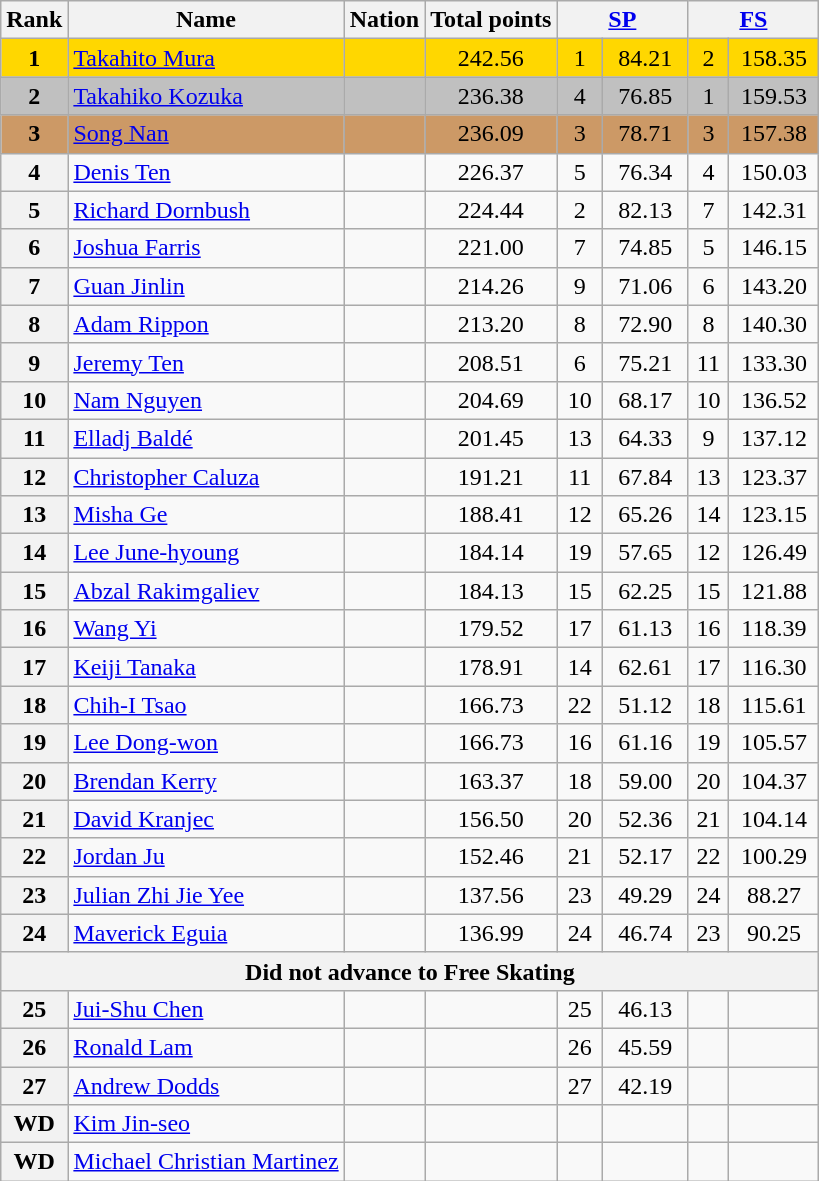<table class="wikitable sortable">
<tr>
<th>Rank</th>
<th>Name</th>
<th>Nation</th>
<th>Total points</th>
<th colspan="2" width="80px"><a href='#'>SP</a></th>
<th colspan="2" width="80px"><a href='#'>FS</a></th>
</tr>
<tr bgcolor="gold">
<td align="center"><strong>1</strong></td>
<td><a href='#'>Takahito Mura</a></td>
<td></td>
<td align="center">242.56</td>
<td align="center">1</td>
<td align="center">84.21</td>
<td align="center">2</td>
<td align="center">158.35</td>
</tr>
<tr bgcolor="silver">
<td align="center"><strong>2</strong></td>
<td><a href='#'>Takahiko Kozuka</a></td>
<td></td>
<td align="center">236.38</td>
<td align="center">4</td>
<td align="center">76.85</td>
<td align="center">1</td>
<td align="center">159.53</td>
</tr>
<tr bgcolor="cc9966">
<td align="center"><strong>3</strong></td>
<td><a href='#'>Song Nan</a></td>
<td></td>
<td align="center">236.09</td>
<td align="center">3</td>
<td align="center">78.71</td>
<td align="center">3</td>
<td align="center">157.38</td>
</tr>
<tr>
<th>4</th>
<td><a href='#'>Denis Ten</a></td>
<td></td>
<td align="center">226.37</td>
<td align="center">5</td>
<td align="center">76.34</td>
<td align="center">4</td>
<td align="center">150.03</td>
</tr>
<tr>
<th>5</th>
<td><a href='#'>Richard Dornbush</a></td>
<td></td>
<td align="center">224.44</td>
<td align="center">2</td>
<td align="center">82.13</td>
<td align="center">7</td>
<td align="center">142.31</td>
</tr>
<tr>
<th>6</th>
<td><a href='#'>Joshua Farris</a></td>
<td></td>
<td align="center">221.00</td>
<td align="center">7</td>
<td align="center">74.85</td>
<td align="center">5</td>
<td align="center">146.15</td>
</tr>
<tr>
<th>7</th>
<td><a href='#'>Guan Jinlin</a></td>
<td></td>
<td align="center">214.26</td>
<td align="center">9</td>
<td align="center">71.06</td>
<td align="center">6</td>
<td align="center">143.20</td>
</tr>
<tr>
<th>8</th>
<td><a href='#'>Adam Rippon</a></td>
<td></td>
<td align="center">213.20</td>
<td align="center">8</td>
<td align="center">72.90</td>
<td align="center">8</td>
<td align="center">140.30</td>
</tr>
<tr>
<th>9</th>
<td><a href='#'>Jeremy Ten</a></td>
<td></td>
<td align="center">208.51</td>
<td align="center">6</td>
<td align="center">75.21</td>
<td align="center">11</td>
<td align="center">133.30</td>
</tr>
<tr>
<th>10</th>
<td><a href='#'>Nam Nguyen</a></td>
<td></td>
<td align="center">204.69</td>
<td align="center">10</td>
<td align="center">68.17</td>
<td align="center">10</td>
<td align="center">136.52</td>
</tr>
<tr>
<th>11</th>
<td><a href='#'>Elladj Baldé</a></td>
<td></td>
<td align="center">201.45</td>
<td align="center">13</td>
<td align="center">64.33</td>
<td align="center">9</td>
<td align="center">137.12</td>
</tr>
<tr>
<th>12</th>
<td><a href='#'>Christopher Caluza</a></td>
<td></td>
<td align="center">191.21</td>
<td align="center">11</td>
<td align="center">67.84</td>
<td align="center">13</td>
<td align="center">123.37</td>
</tr>
<tr>
<th>13</th>
<td><a href='#'>Misha Ge</a></td>
<td></td>
<td align="center">188.41</td>
<td align="center">12</td>
<td align="center">65.26</td>
<td align="center">14</td>
<td align="center">123.15</td>
</tr>
<tr>
<th>14</th>
<td><a href='#'>Lee June-hyoung</a></td>
<td></td>
<td align="center">184.14</td>
<td align="center">19</td>
<td align="center">57.65</td>
<td align="center">12</td>
<td align="center">126.49</td>
</tr>
<tr>
<th>15</th>
<td><a href='#'>Abzal Rakimgaliev</a></td>
<td></td>
<td align="center">184.13</td>
<td align="center">15</td>
<td align="center">62.25</td>
<td align="center">15</td>
<td align="center">121.88</td>
</tr>
<tr>
<th>16</th>
<td><a href='#'>Wang Yi</a></td>
<td></td>
<td align="center">179.52</td>
<td align="center">17</td>
<td align="center">61.13</td>
<td align="center">16</td>
<td align="center">118.39</td>
</tr>
<tr>
<th>17</th>
<td><a href='#'>Keiji Tanaka</a></td>
<td></td>
<td align="center">178.91</td>
<td align="center">14</td>
<td align="center">62.61</td>
<td align="center">17</td>
<td align="center">116.30</td>
</tr>
<tr>
<th>18</th>
<td><a href='#'>Chih-I Tsao</a></td>
<td></td>
<td align="center">166.73</td>
<td align="center">22</td>
<td align="center">51.12</td>
<td align="center">18</td>
<td align="center">115.61</td>
</tr>
<tr>
<th>19</th>
<td><a href='#'>Lee Dong-won</a></td>
<td></td>
<td align="center">166.73</td>
<td align="center">16</td>
<td align="center">61.16</td>
<td align="center">19</td>
<td align="center">105.57</td>
</tr>
<tr>
<th>20</th>
<td><a href='#'>Brendan Kerry</a></td>
<td></td>
<td align="center">163.37</td>
<td align="center">18</td>
<td align="center">59.00</td>
<td align="center">20</td>
<td align="center">104.37</td>
</tr>
<tr>
<th>21</th>
<td><a href='#'>David Kranjec</a></td>
<td></td>
<td align="center">156.50</td>
<td align="center">20</td>
<td align="center">52.36</td>
<td align="center">21</td>
<td align="center">104.14</td>
</tr>
<tr>
<th>22</th>
<td><a href='#'>Jordan Ju</a></td>
<td></td>
<td align="center">152.46</td>
<td align="center">21</td>
<td align="center">52.17</td>
<td align="center">22</td>
<td align="center">100.29</td>
</tr>
<tr>
<th>23</th>
<td><a href='#'>Julian Zhi Jie Yee</a></td>
<td></td>
<td align="center">137.56</td>
<td align="center">23</td>
<td align="center">49.29</td>
<td align="center">24</td>
<td align="center">88.27</td>
</tr>
<tr>
<th>24</th>
<td><a href='#'>Maverick Eguia</a></td>
<td></td>
<td align="center">136.99</td>
<td align="center">24</td>
<td align="center">46.74</td>
<td align="center">23</td>
<td align="center">90.25</td>
</tr>
<tr>
<th colspan="8">Did not advance to Free Skating</th>
</tr>
<tr>
<th>25</th>
<td><a href='#'>Jui-Shu Chen</a></td>
<td></td>
<td align="center"></td>
<td align="center">25</td>
<td align="center">46.13</td>
<td align="center"></td>
<td align="center"></td>
</tr>
<tr>
<th>26</th>
<td><a href='#'>Ronald Lam</a></td>
<td></td>
<td align="center"></td>
<td align="center">26</td>
<td align="center">45.59</td>
<td align="center"></td>
<td align="center"></td>
</tr>
<tr>
<th>27</th>
<td><a href='#'>Andrew Dodds</a></td>
<td></td>
<td align="center"></td>
<td align="center">27</td>
<td align="center">42.19</td>
<td align="center"></td>
<td align="center"></td>
</tr>
<tr>
<th>WD</th>
<td><a href='#'>Kim Jin-seo</a></td>
<td></td>
<td align="center"></td>
<td align="center"></td>
<td align="center"></td>
<td align="center"></td>
<td align="center"></td>
</tr>
<tr>
<th>WD</th>
<td><a href='#'>Michael Christian Martinez</a></td>
<td></td>
<td align="center"></td>
<td align="center"></td>
<td align="center"></td>
<td align="center"></td>
<td align="center"></td>
</tr>
</table>
